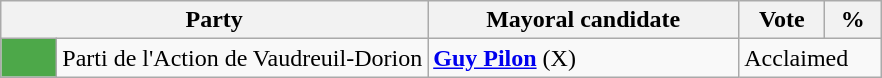<table class="wikitable">
<tr>
<th bgcolor="#DDDDFF" width="230px" colspan="2">Party</th>
<th bgcolor="#DDDDFF" width="200px">Mayoral candidate</th>
<th bgcolor="#DDDDFF" width="50px">Vote</th>
<th bgcolor="#DDDDFF" width="30px">%</th>
</tr>
<tr>
<td bgcolor=#4DA849  width="30px"> </td>
<td>Parti de l'Action de Vaudreuil-Dorion</td>
<td><strong><a href='#'>Guy Pilon</a></strong> (X)</td>
<td colspan="2">Acclaimed</td>
</tr>
</table>
